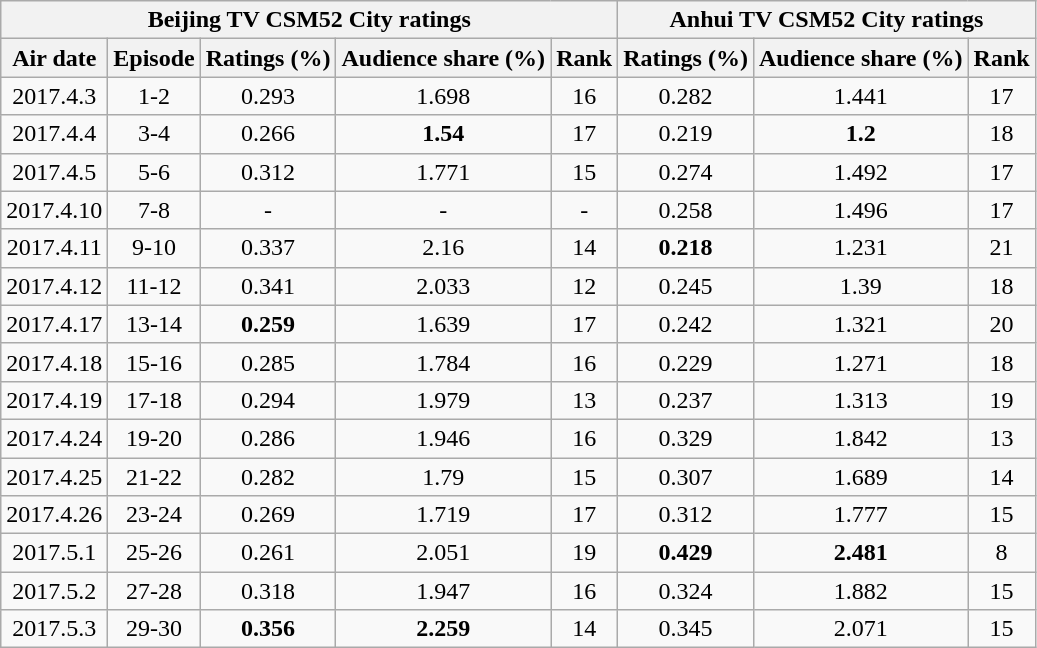<table class="wikitable sortable mw-collapsible jquery-tablesorter" style="text-align:center">
<tr>
<th colspan="5">Beijing TV CSM52 City ratings</th>
<th colspan="3">Anhui TV CSM52 City ratings</th>
</tr>
<tr>
<th>Air date</th>
<th>Episode</th>
<th>Ratings (%)</th>
<th>Audience share (%)</th>
<th>Rank</th>
<th>Ratings (%)</th>
<th>Audience share (%)</th>
<th>Rank</th>
</tr>
<tr>
<td>2017.4.3</td>
<td>1-2</td>
<td>0.293</td>
<td>1.698</td>
<td>16</td>
<td>0.282</td>
<td>1.441</td>
<td>17</td>
</tr>
<tr>
<td>2017.4.4</td>
<td>3-4</td>
<td>0.266</td>
<td><strong><span>1.54</span></strong></td>
<td>17</td>
<td>0.219</td>
<td><strong><span>1.2</span></strong></td>
<td>18</td>
</tr>
<tr>
<td>2017.4.5</td>
<td>5-6</td>
<td>0.312</td>
<td>1.771</td>
<td>15</td>
<td>0.274</td>
<td>1.492</td>
<td>17</td>
</tr>
<tr>
<td>2017.4.10</td>
<td>7-8</td>
<td rowspan="1">-</td>
<td>-</td>
<td>-</td>
<td>0.258</td>
<td rowspan="1">1.496</td>
<td>17</td>
</tr>
<tr>
<td>2017.4.11</td>
<td>9-10</td>
<td>0.337</td>
<td>2.16</td>
<td>14</td>
<td><strong><span>0.218</span></strong></td>
<td>1.231</td>
<td>21</td>
</tr>
<tr>
<td>2017.4.12</td>
<td>11-12</td>
<td>0.341</td>
<td>2.033</td>
<td>12</td>
<td>0.245</td>
<td>1.39</td>
<td>18</td>
</tr>
<tr>
<td>2017.4.17</td>
<td>13-14</td>
<td><strong><span>0.259</span></strong></td>
<td>1.639</td>
<td>17</td>
<td>0.242</td>
<td>1.321</td>
<td>20</td>
</tr>
<tr>
<td>2017.4.18</td>
<td>15-16</td>
<td>0.285</td>
<td>1.784</td>
<td>16</td>
<td>0.229</td>
<td>1.271</td>
<td>18</td>
</tr>
<tr>
<td>2017.4.19</td>
<td>17-18</td>
<td>0.294</td>
<td>1.979</td>
<td>13</td>
<td>0.237</td>
<td>1.313</td>
<td>19</td>
</tr>
<tr>
<td>2017.4.24</td>
<td>19-20</td>
<td>0.286</td>
<td>1.946</td>
<td>16</td>
<td>0.329</td>
<td>1.842</td>
<td>13</td>
</tr>
<tr>
<td>2017.4.25</td>
<td>21-22</td>
<td>0.282</td>
<td>1.79</td>
<td>15</td>
<td>0.307</td>
<td>1.689</td>
<td>14</td>
</tr>
<tr>
<td>2017.4.26</td>
<td>23-24</td>
<td>0.269</td>
<td>1.719</td>
<td>17</td>
<td>0.312</td>
<td>1.777</td>
<td>15</td>
</tr>
<tr>
<td>2017.5.1</td>
<td>25-26</td>
<td>0.261</td>
<td>2.051</td>
<td>19</td>
<td><strong><span>0.429</span></strong></td>
<td><strong><span>2.481</span></strong></td>
<td>8</td>
</tr>
<tr>
<td>2017.5.2</td>
<td>27-28</td>
<td>0.318</td>
<td>1.947</td>
<td>16</td>
<td>0.324</td>
<td>1.882</td>
<td>15</td>
</tr>
<tr>
<td>2017.5.3</td>
<td>29-30</td>
<td><strong><span>0.356</span></strong></td>
<td><strong><span>2.259</span></strong></td>
<td>14</td>
<td>0.345</td>
<td>2.071</td>
<td>15</td>
</tr>
</table>
